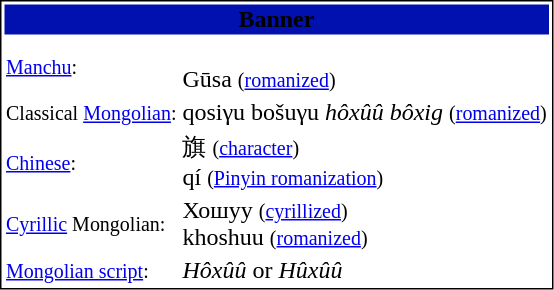<table style="border:1px solid black">
<tr>
<th style="background: #0011B0; border-bottom:1px solid= #FFD0FB" colspan=2><span>Banner</span></th>
</tr>
<tr>
<td><small><a href='#'>Manchu</a>:</small></td>
<td><br>Gūsa <small>(<a href='#'>romanized</a>)</small></td>
</tr>
<tr>
<td><small>Classical <a href='#'>Mongolian</a>: </small></td>
<td>qosiγu bošuγu <em>hôxûû bôxig</em> <small>(<a href='#'>romanized</a>)</small></td>
</tr>
<tr>
<td><small><a href='#'>Chinese</a>:</small></td>
<td>旗 <small>(<a href='#'>character</a>)</small><br>qí <small>(<a href='#'>Pinyin romanization</a>)</small></td>
</tr>
<tr>
<td><small><a href='#'>Cyrillic</a> Mongolian:</small></td>
<td>Хошуу <small>(<a href='#'>cyrillized</a>)</small><br>khoshuu <small>(<a href='#'>romanized</a>)</small></td>
</tr>
<tr>
<td><small><a href='#'>Mongolian script</a>:</small></td>
<td> <em>Hôxûû</em> or <em>Hûxûû</em></td>
</tr>
</table>
